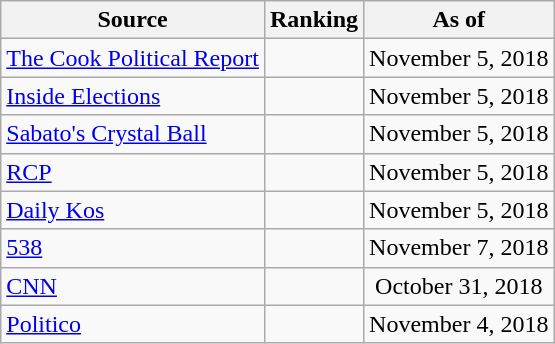<table class="wikitable" style="text-align:center">
<tr>
<th>Source</th>
<th>Ranking</th>
<th>As of</th>
</tr>
<tr>
<td align=left><a href='#'>The Cook Political Report</a></td>
<td></td>
<td>November 5, 2018</td>
</tr>
<tr>
<td align=left><a href='#'>Inside Elections</a></td>
<td></td>
<td>November 5, 2018</td>
</tr>
<tr>
<td align=left><a href='#'>Sabato's Crystal Ball</a></td>
<td></td>
<td>November 5, 2018</td>
</tr>
<tr>
<td align="left"><a href='#'>RCP</a></td>
<td></td>
<td>November 5, 2018</td>
</tr>
<tr>
<td align="left"><a href='#'>Daily Kos</a></td>
<td></td>
<td>November 5, 2018</td>
</tr>
<tr>
<td align="left"><a href='#'>538</a></td>
<td></td>
<td>November 7, 2018</td>
</tr>
<tr>
<td align="left"><a href='#'>CNN</a></td>
<td></td>
<td>October 31, 2018</td>
</tr>
<tr>
<td align="left"><a href='#'>Politico</a></td>
<td></td>
<td>November 4, 2018</td>
</tr>
</table>
